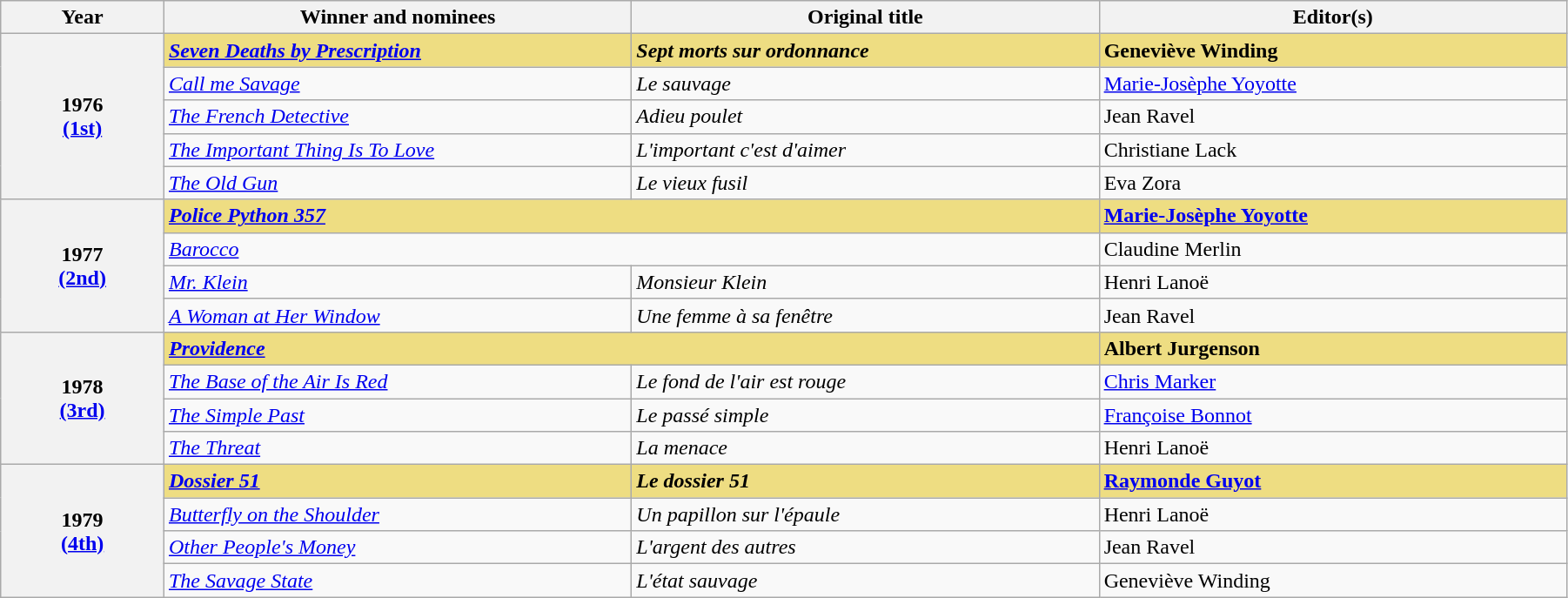<table class="wikitable" style="width:95%;" cellpadding="5">
<tr>
<th style="width:100px;">Year</th>
<th style="width:300px;">Winner and nominees</th>
<th style="width:300px;">Original title</th>
<th style="width:300px;">Editor(s)</th>
</tr>
<tr>
<th rowspan="5" style="text-align:center;">1976<br><a href='#'>(1st)</a></th>
<td style="background:#eedd82;"><em><a href='#'><strong>Seven Deaths by Prescription</strong></a></em></td>
<td style="background:#eedd82;"><strong><em>Sept morts sur ordonnance</em></strong></td>
<td style="background:#eedd82;"><strong>Geneviève Winding</strong></td>
</tr>
<tr>
<td><em><a href='#'>Call me Savage</a></em></td>
<td><em>Le sauvage</em></td>
<td><a href='#'>Marie-Josèphe Yoyotte</a></td>
</tr>
<tr>
<td><em><a href='#'>The French Detective</a></em></td>
<td><em>Adieu poulet</em></td>
<td>Jean Ravel</td>
</tr>
<tr>
<td><em><a href='#'>The Important Thing Is To Love</a></em></td>
<td><em>L'important c'est d'aimer</em></td>
<td>Christiane Lack</td>
</tr>
<tr>
<td><em><a href='#'>The Old Gun</a></em></td>
<td><em>Le vieux fusil</em></td>
<td>Eva Zora</td>
</tr>
<tr>
<th rowspan="4" style="text-align:center;">1977<br><a href='#'>(2nd)</a></th>
<td colspan="2" style="background:#eedd82;"><em><a href='#'><strong>Police Python 357</strong></a></em></td>
<td style="background:#eedd82;"><a href='#'><strong>Marie-Josèphe Yoyotte</strong></a></td>
</tr>
<tr>
<td colspan="2"><em><a href='#'>Barocco</a></em></td>
<td>Claudine Merlin</td>
</tr>
<tr>
<td><em><a href='#'>Mr. Klein</a></em></td>
<td><em>Monsieur Klein</em></td>
<td>Henri Lanoë</td>
</tr>
<tr>
<td><em><a href='#'>A Woman at Her Window</a></em></td>
<td><em>Une femme à sa fenêtre</em></td>
<td>Jean Ravel</td>
</tr>
<tr>
<th rowspan="4" style="text-align:center;">1978<br><a href='#'>(3rd)</a></th>
<td colspan="2" style="background:#eedd82;"><em><a href='#'><strong>Providence</strong></a></em></td>
<td style="background:#eedd82;"><strong>Albert Jurgenson</strong></td>
</tr>
<tr>
<td><em><a href='#'>The Base of the Air Is Red</a></em></td>
<td><em>Le fond de l'air est rouge</em></td>
<td><a href='#'>Chris Marker</a></td>
</tr>
<tr>
<td><em><a href='#'>The Simple Past</a></em></td>
<td><em>Le passé simple</em></td>
<td><a href='#'>Françoise Bonnot</a></td>
</tr>
<tr>
<td><em><a href='#'>The Threat</a></em></td>
<td><em>La menace</em></td>
<td>Henri Lanoë</td>
</tr>
<tr>
<th rowspan="4" style="text-align:center;">1979<br><a href='#'>(4th)</a></th>
<td style="background:#eedd82;"><em><a href='#'><strong>Dossier 51</strong></a></em></td>
<td style="background:#eedd82;"><strong><em>Le dossier 51</em></strong></td>
<td style="background:#eedd82;"><a href='#'><strong>Raymonde Guyot</strong></a></td>
</tr>
<tr>
<td><em><a href='#'>Butterfly on the Shoulder</a></em></td>
<td><em>Un papillon sur l'épaule</em></td>
<td>Henri Lanoë</td>
</tr>
<tr>
<td><em><a href='#'>Other People's Money</a></em></td>
<td><em>L'argent des autres</em></td>
<td>Jean Ravel</td>
</tr>
<tr>
<td><em><a href='#'>The Savage State</a></em></td>
<td><em>L'état sauvage</em></td>
<td>Geneviève Winding</td>
</tr>
</table>
